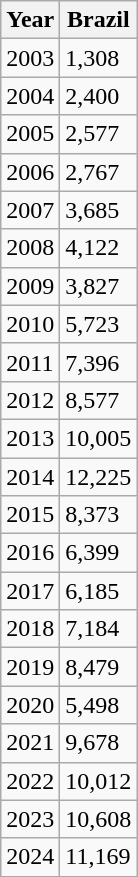<table class="wikitable">
<tr>
<th>Year</th>
<th>Brazil</th>
</tr>
<tr>
<td>2003</td>
<td>1,308</td>
</tr>
<tr>
<td>2004</td>
<td>2,400</td>
</tr>
<tr>
<td>2005</td>
<td>2,577</td>
</tr>
<tr>
<td>2006</td>
<td>2,767</td>
</tr>
<tr>
<td>2007</td>
<td>3,685</td>
</tr>
<tr>
<td>2008</td>
<td>4,122</td>
</tr>
<tr>
<td>2009</td>
<td>3,827</td>
</tr>
<tr>
<td>2010</td>
<td>5,723</td>
</tr>
<tr>
<td>2011</td>
<td>7,396</td>
</tr>
<tr>
<td>2012</td>
<td>8,577</td>
</tr>
<tr>
<td>2013</td>
<td>10,005</td>
</tr>
<tr>
<td>2014</td>
<td>12,225</td>
</tr>
<tr>
<td>2015</td>
<td>8,373</td>
</tr>
<tr>
<td>2016</td>
<td>6,399</td>
</tr>
<tr>
<td>2017</td>
<td>6,185</td>
</tr>
<tr>
<td>2018</td>
<td>7,184</td>
</tr>
<tr>
<td>2019</td>
<td>8,479</td>
</tr>
<tr>
<td>2020</td>
<td>5,498</td>
</tr>
<tr>
<td>2021</td>
<td>9,678</td>
</tr>
<tr>
<td>2022</td>
<td>10,012</td>
</tr>
<tr>
<td>2023</td>
<td>10,608</td>
</tr>
<tr>
<td>2024</td>
<td>11,169</td>
</tr>
</table>
